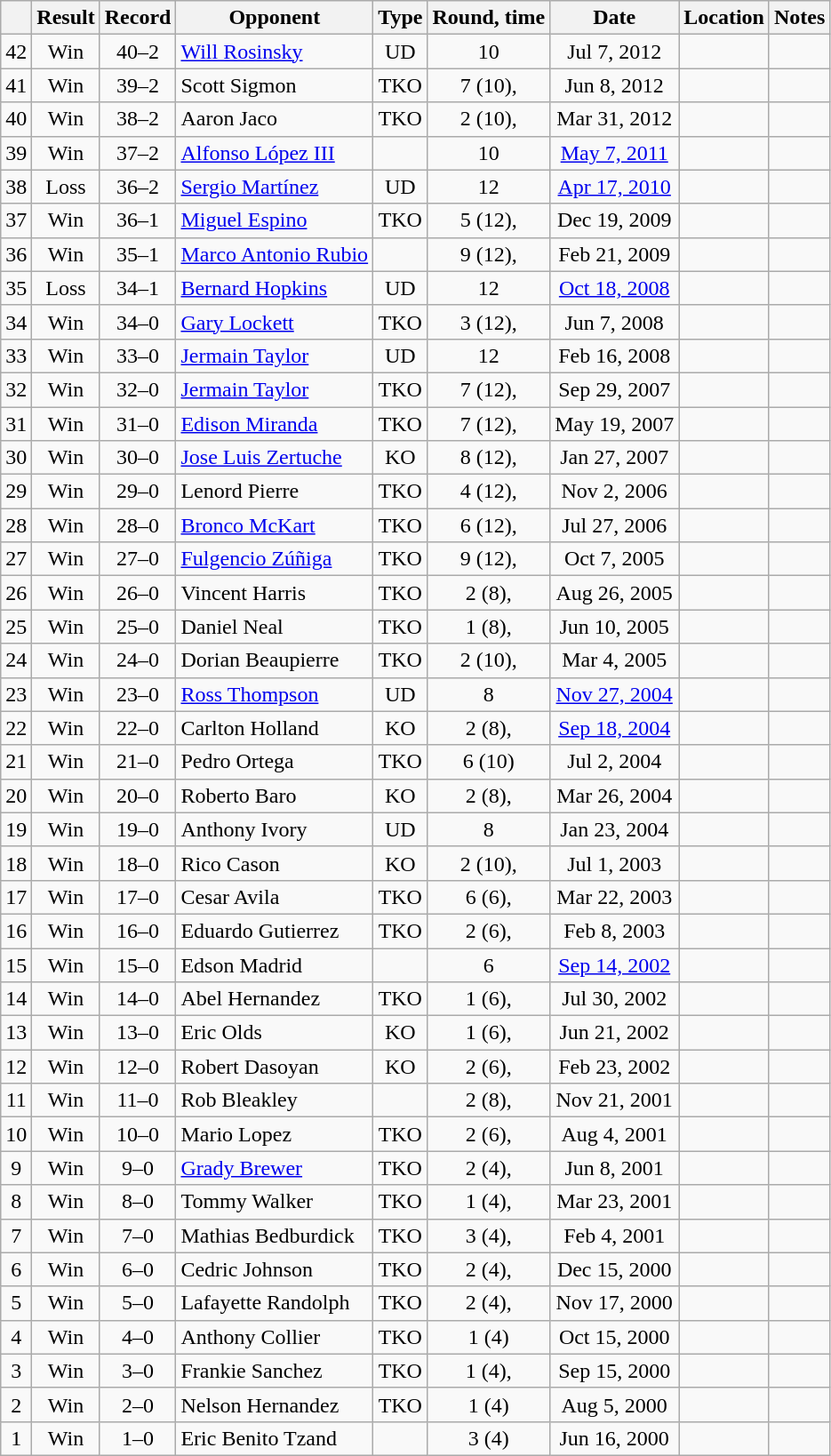<table class="wikitable" style="text-align:center">
<tr>
<th></th>
<th>Result</th>
<th>Record</th>
<th>Opponent</th>
<th>Type</th>
<th>Round, time</th>
<th>Date</th>
<th>Location</th>
<th>Notes</th>
</tr>
<tr>
<td>42</td>
<td>Win</td>
<td>40–2</td>
<td style="text-align:left;"><a href='#'>Will Rosinsky</a></td>
<td>UD</td>
<td>10</td>
<td>Jul 7, 2012</td>
<td style="text-align:left;"></td>
<td></td>
</tr>
<tr>
<td>41</td>
<td>Win</td>
<td>39–2</td>
<td style="text-align:left;">Scott Sigmon</td>
<td>TKO</td>
<td>7 (10), </td>
<td>Jun 8, 2012</td>
<td style="text-align:left;"></td>
<td></td>
</tr>
<tr>
<td>40</td>
<td>Win</td>
<td>38–2</td>
<td style="text-align:left;">Aaron Jaco</td>
<td>TKO</td>
<td>2 (10), </td>
<td>Mar 31, 2012</td>
<td style="text-align:left;"></td>
<td></td>
</tr>
<tr>
<td>39</td>
<td>Win</td>
<td>37–2</td>
<td style="text-align:left;"><a href='#'>Alfonso López III</a></td>
<td></td>
<td>10</td>
<td><a href='#'>May 7, 2011</a></td>
<td style="text-align:left;"></td>
<td></td>
</tr>
<tr>
<td>38</td>
<td>Loss</td>
<td>36–2</td>
<td style="text-align:left;"><a href='#'>Sergio Martínez</a></td>
<td>UD</td>
<td>12</td>
<td><a href='#'>Apr 17, 2010</a></td>
<td style="text-align:left;"></td>
<td style="text-align:left;"></td>
</tr>
<tr>
<td>37</td>
<td>Win</td>
<td>36–1</td>
<td style="text-align:left;"><a href='#'>Miguel Espino</a></td>
<td>TKO</td>
<td>5 (12), </td>
<td>Dec 19, 2009</td>
<td style="text-align:left;"></td>
<td style="text-align:left;"></td>
</tr>
<tr>
<td>36</td>
<td>Win</td>
<td>35–1</td>
<td style="text-align:left;"><a href='#'>Marco Antonio Rubio</a></td>
<td></td>
<td>9 (12), </td>
<td>Feb 21, 2009</td>
<td style="text-align:left;"></td>
<td style="text-align:left;"></td>
</tr>
<tr>
<td>35</td>
<td>Loss</td>
<td>34–1</td>
<td style="text-align:left;"><a href='#'>Bernard Hopkins</a></td>
<td>UD</td>
<td>12</td>
<td><a href='#'>Oct 18, 2008</a></td>
<td style="text-align:left;"></td>
<td></td>
</tr>
<tr>
<td>34</td>
<td>Win</td>
<td>34–0</td>
<td style="text-align:left;"><a href='#'>Gary Lockett</a></td>
<td>TKO</td>
<td>3 (12), </td>
<td>Jun 7, 2008</td>
<td style="text-align:left;"></td>
<td style="text-align:left;"></td>
</tr>
<tr>
<td>33</td>
<td>Win</td>
<td>33–0</td>
<td style="text-align:left;"><a href='#'>Jermain Taylor</a></td>
<td>UD</td>
<td>12</td>
<td>Feb 16, 2008</td>
<td style="text-align:left;"></td>
<td></td>
</tr>
<tr>
<td>32</td>
<td>Win</td>
<td>32–0</td>
<td style="text-align:left;"><a href='#'>Jermain Taylor</a></td>
<td>TKO</td>
<td>7 (12), </td>
<td>Sep 29, 2007</td>
<td style="text-align:left;"></td>
<td style="text-align:left;"></td>
</tr>
<tr>
<td>31</td>
<td>Win</td>
<td>31–0</td>
<td style="text-align:left;"><a href='#'>Edison Miranda</a></td>
<td>TKO</td>
<td>7 (12), </td>
<td>May 19, 2007</td>
<td style="text-align:left;"></td>
<td></td>
</tr>
<tr>
<td>30</td>
<td>Win</td>
<td>30–0</td>
<td style="text-align:left;"><a href='#'>Jose Luis Zertuche</a></td>
<td>KO</td>
<td>8 (12), </td>
<td>Jan 27, 2007</td>
<td style="text-align:left;"></td>
<td style="text-align:left;"></td>
</tr>
<tr>
<td>29</td>
<td>Win</td>
<td>29–0</td>
<td style="text-align:left;">Lenord Pierre</td>
<td>TKO</td>
<td>4 (12), </td>
<td>Nov 2, 2006</td>
<td style="text-align:left;"></td>
<td></td>
</tr>
<tr>
<td>28</td>
<td>Win</td>
<td>28–0</td>
<td style="text-align:left;"><a href='#'>Bronco McKart</a></td>
<td>TKO</td>
<td>6 (12), </td>
<td>Jul 27, 2006</td>
<td style="text-align:left;"></td>
<td style="text-align:left;"></td>
</tr>
<tr>
<td>27</td>
<td>Win</td>
<td>27–0</td>
<td style="text-align:left;"><a href='#'>Fulgencio Zúñiga</a></td>
<td>TKO</td>
<td>9 (12), </td>
<td>Oct 7, 2005</td>
<td style="text-align:left;"></td>
<td style="text-align:left;"></td>
</tr>
<tr>
<td>26</td>
<td>Win</td>
<td>26–0</td>
<td style="text-align:left;">Vincent Harris</td>
<td>TKO</td>
<td>2 (8), </td>
<td>Aug 26, 2005</td>
<td style="text-align:left;"></td>
<td></td>
</tr>
<tr>
<td>25</td>
<td>Win</td>
<td>25–0</td>
<td style="text-align:left;">Daniel Neal</td>
<td>TKO</td>
<td>1 (8), </td>
<td>Jun 10, 2005</td>
<td style="text-align:left;"></td>
<td></td>
</tr>
<tr>
<td>24</td>
<td>Win</td>
<td>24–0</td>
<td style="text-align:left;">Dorian Beaupierre</td>
<td>TKO</td>
<td>2 (10), </td>
<td>Mar 4, 2005</td>
<td style="text-align:left;"></td>
<td></td>
</tr>
<tr>
<td>23</td>
<td>Win</td>
<td>23–0</td>
<td style="text-align:left;"><a href='#'>Ross Thompson</a></td>
<td>UD</td>
<td>8</td>
<td><a href='#'>Nov 27, 2004</a></td>
<td style="text-align:left;"></td>
<td></td>
</tr>
<tr>
<td>22</td>
<td>Win</td>
<td>22–0</td>
<td style="text-align:left;">Carlton Holland</td>
<td>KO</td>
<td>2 (8), </td>
<td><a href='#'>Sep 18, 2004</a></td>
<td style="text-align:left;"></td>
<td></td>
</tr>
<tr>
<td>21</td>
<td>Win</td>
<td>21–0</td>
<td style="text-align:left;">Pedro Ortega</td>
<td>TKO</td>
<td>6 (10)</td>
<td>Jul 2, 2004</td>
<td style="text-align:left;"></td>
<td></td>
</tr>
<tr>
<td>20</td>
<td>Win</td>
<td>20–0</td>
<td style="text-align:left;">Roberto Baro</td>
<td>KO</td>
<td>2 (8), </td>
<td>Mar 26, 2004</td>
<td style="text-align:left;"></td>
<td></td>
</tr>
<tr>
<td>19</td>
<td>Win</td>
<td>19–0</td>
<td style="text-align:left;">Anthony Ivory</td>
<td>UD</td>
<td>8</td>
<td>Jan 23, 2004</td>
<td style="text-align:left;"></td>
<td></td>
</tr>
<tr>
<td>18</td>
<td>Win</td>
<td>18–0</td>
<td style="text-align:left;">Rico Cason</td>
<td>KO</td>
<td>2 (10), </td>
<td>Jul 1, 2003</td>
<td style="text-align:left;"></td>
<td></td>
</tr>
<tr>
<td>17</td>
<td>Win</td>
<td>17–0</td>
<td style="text-align:left;">Cesar Avila</td>
<td>TKO</td>
<td>6 (6), </td>
<td>Mar 22, 2003</td>
<td style="text-align:left;"></td>
<td></td>
</tr>
<tr>
<td>16</td>
<td>Win</td>
<td>16–0</td>
<td style="text-align:left;">Eduardo Gutierrez</td>
<td>TKO</td>
<td>2 (6), </td>
<td>Feb 8, 2003</td>
<td style="text-align:left;"></td>
<td></td>
</tr>
<tr>
<td>15</td>
<td>Win</td>
<td>15–0</td>
<td style="text-align:left;">Edson Madrid</td>
<td></td>
<td>6</td>
<td><a href='#'>Sep 14, 2002</a></td>
<td style="text-align:left;"></td>
<td></td>
</tr>
<tr>
<td>14</td>
<td>Win</td>
<td>14–0</td>
<td style="text-align:left;">Abel Hernandez</td>
<td>TKO</td>
<td>1 (6), </td>
<td>Jul 30, 2002</td>
<td style="text-align:left;"></td>
<td></td>
</tr>
<tr>
<td>13</td>
<td>Win</td>
<td>13–0</td>
<td style="text-align:left;">Eric Olds</td>
<td>KO</td>
<td>1 (6), </td>
<td>Jun 21, 2002</td>
<td style="text-align:left;"></td>
<td></td>
</tr>
<tr>
<td>12</td>
<td>Win</td>
<td>12–0</td>
<td style="text-align:left;">Robert Dasoyan</td>
<td>KO</td>
<td>2 (6), </td>
<td>Feb 23, 2002</td>
<td style="text-align:left;"></td>
<td></td>
</tr>
<tr>
<td>11</td>
<td>Win</td>
<td>11–0</td>
<td style="text-align:left;">Rob Bleakley</td>
<td></td>
<td>2 (8), </td>
<td>Nov 21, 2001</td>
<td style="text-align:left;"></td>
<td></td>
</tr>
<tr>
<td>10</td>
<td>Win</td>
<td>10–0</td>
<td style="text-align:left;">Mario Lopez</td>
<td>TKO</td>
<td>2 (6), </td>
<td>Aug 4, 2001</td>
<td style="text-align:left;"></td>
<td></td>
</tr>
<tr>
<td>9</td>
<td>Win</td>
<td>9–0</td>
<td style="text-align:left;"><a href='#'>Grady Brewer</a></td>
<td>TKO</td>
<td>2 (4), </td>
<td>Jun 8, 2001</td>
<td style="text-align:left;"></td>
<td></td>
</tr>
<tr>
<td>8</td>
<td>Win</td>
<td>8–0</td>
<td style="text-align:left;">Tommy Walker</td>
<td>TKO</td>
<td>1 (4), </td>
<td>Mar 23, 2001</td>
<td style="text-align:left;"></td>
<td></td>
</tr>
<tr>
<td>7</td>
<td>Win</td>
<td>7–0</td>
<td style="text-align:left;">Mathias Bedburdick</td>
<td>TKO</td>
<td>3 (4), </td>
<td>Feb 4, 2001</td>
<td style="text-align:left;"></td>
<td></td>
</tr>
<tr>
<td>6</td>
<td>Win</td>
<td>6–0</td>
<td style="text-align:left;">Cedric Johnson</td>
<td>TKO</td>
<td>2 (4), </td>
<td>Dec 15, 2000</td>
<td style="text-align:left;"></td>
<td></td>
</tr>
<tr>
<td>5</td>
<td>Win</td>
<td>5–0</td>
<td style="text-align:left;">Lafayette Randolph</td>
<td>TKO</td>
<td>2 (4), </td>
<td>Nov 17, 2000</td>
<td style="text-align:left;"></td>
<td></td>
</tr>
<tr>
<td>4</td>
<td>Win</td>
<td>4–0</td>
<td style="text-align:left;">Anthony Collier</td>
<td>TKO</td>
<td>1 (4)</td>
<td>Oct 15, 2000</td>
<td style="text-align:left;"></td>
<td></td>
</tr>
<tr>
<td>3</td>
<td>Win</td>
<td>3–0</td>
<td style="text-align:left;">Frankie Sanchez</td>
<td>TKO</td>
<td>1 (4), </td>
<td>Sep 15, 2000</td>
<td style="text-align:left;"></td>
<td></td>
</tr>
<tr>
<td>2</td>
<td>Win</td>
<td>2–0</td>
<td style="text-align:left;">Nelson Hernandez</td>
<td>TKO</td>
<td>1 (4)</td>
<td>Aug 5, 2000</td>
<td style="text-align:left;"></td>
<td></td>
</tr>
<tr>
<td>1</td>
<td>Win</td>
<td>1–0</td>
<td style="text-align:left;">Eric Benito Tzand</td>
<td></td>
<td>3 (4)</td>
<td>Jun 16, 2000</td>
<td style="text-align:left;"></td>
<td></td>
</tr>
</table>
